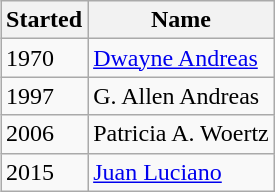<table class="wikitable" style="float: right; margin: 1em">
<tr>
<th>Started</th>
<th>Name</th>
</tr>
<tr>
<td>1970</td>
<td><a href='#'>Dwayne Andreas</a></td>
</tr>
<tr>
<td>1997</td>
<td>G. Allen Andreas</td>
</tr>
<tr>
<td>2006</td>
<td>Patricia A. Woertz</td>
</tr>
<tr>
<td>2015</td>
<td><a href='#'>Juan Luciano</a></td>
</tr>
</table>
